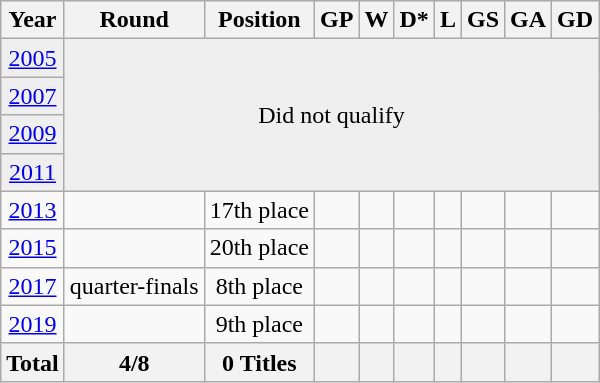<table class="wikitable" style="text-align: center;">
<tr>
<th>Year</th>
<th>Round</th>
<th>Position</th>
<th>GP</th>
<th>W</th>
<th>D*</th>
<th>L</th>
<th>GS</th>
<th>GA</th>
<th>GD</th>
</tr>
<tr bgcolor=efefef>
<td> <a href='#'>2005</a></td>
<td colspan=9 rowspan =4>Did not qualify</td>
</tr>
<tr bgcolor=efefef>
<td> <a href='#'>2007</a></td>
</tr>
<tr bgcolor=efefef>
<td> <a href='#'>2009</a></td>
</tr>
<tr bgcolor=efefef>
<td> <a href='#'>2011</a></td>
</tr>
<tr bgcolor=>
<td> <a href='#'>2013</a></td>
<td></td>
<td>17th place</td>
<td></td>
<td></td>
<td></td>
<td></td>
<td></td>
<td></td>
<td></td>
</tr>
<tr bgcolor=>
<td> <a href='#'>2015</a></td>
<td></td>
<td>20th place</td>
<td></td>
<td></td>
<td></td>
<td></td>
<td></td>
<td></td>
<td></td>
</tr>
<tr bgcolor=>
<td> <a href='#'>2017</a></td>
<td>quarter-finals</td>
<td>8th place</td>
<td></td>
<td></td>
<td></td>
<td></td>
<td></td>
<td></td>
<td></td>
</tr>
<tr bgcolor=>
<td> <a href='#'>2019</a></td>
<td></td>
<td>9th place</td>
<td></td>
<td></td>
<td></td>
<td></td>
<td></td>
<td></td>
<td></td>
</tr>
<tr>
<th>Total</th>
<th>4/8</th>
<th>0 Titles</th>
<th></th>
<th></th>
<th></th>
<th></th>
<th></th>
<th></th>
<th></th>
</tr>
</table>
